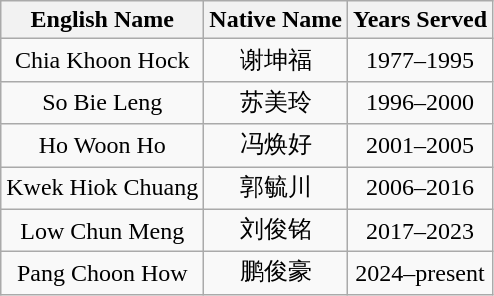<table class="wikitable" style="text-align:center; border-collapse: collapse">
<tr ->
<th>English Name</th>
<th>Native Name</th>
<th>Years Served</th>
</tr>
<tr>
<td>Chia Khoon Hock</td>
<td>谢坤福</td>
<td>1977–1995</td>
</tr>
<tr>
<td>So Bie Leng</td>
<td>苏美玲</td>
<td>1996–2000</td>
</tr>
<tr>
<td>Ho Woon Ho</td>
<td>冯焕好</td>
<td>2001–2005</td>
</tr>
<tr>
<td>Kwek Hiok Chuang</td>
<td>郭毓川</td>
<td>2006–2016</td>
</tr>
<tr>
<td>Low Chun Meng</td>
<td>刘俊铭</td>
<td>2017–2023</td>
</tr>
<tr>
<td>Pang Choon How</td>
<td>鹏俊豪</td>
<td>2024–present</td>
</tr>
</table>
